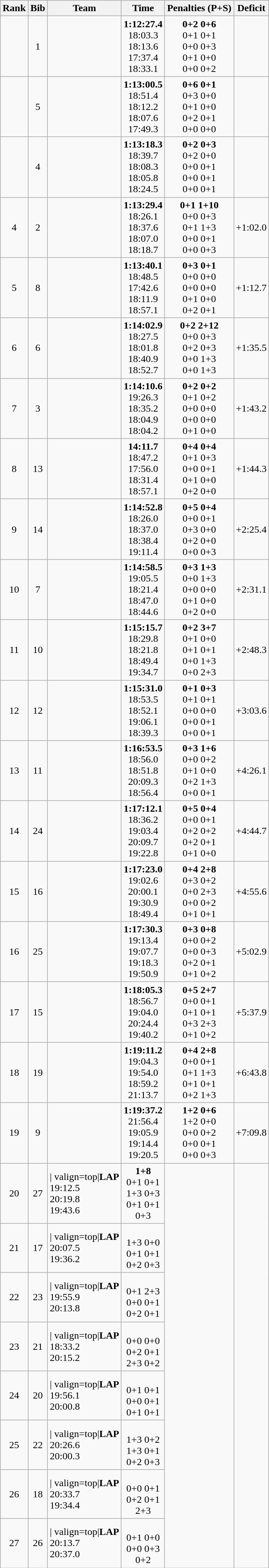<table class="wikitable sortable" style="text-align:center">
<tr>
<th>Rank</th>
<th>Bib</th>
<th>Team</th>
<th>Time</th>
<th>Penalties (P+S)</th>
<th>Deficit</th>
</tr>
<tr>
<td></td>
<td>1</td>
<td align=left></td>
<td><strong>1:12:27.4</strong><br>18:03.3<br>18:13.6<br>17:37.4<br>18:33.1</td>
<td><strong>0+2 0+6</strong><br>0+1 0+1<br>0+0 0+3<br>0+1 0+0<br>0+0 0+2</td>
<td></td>
</tr>
<tr>
<td></td>
<td>5</td>
<td align=left></td>
<td><strong>1:13:00.5</strong><br>18:51.4<br>18:12.2<br>18:07.6<br>17:49.3</td>
<td><strong>0+6 0+1</strong><br>0+3 0+0<br>0+1 0+0<br>0+2 0+1<br>0+0 0+0</td>
<td></td>
</tr>
<tr>
<td></td>
<td>4</td>
<td align=left></td>
<td><strong>1:13:18.3</strong><br>18:39.7<br>18:08.3<br>18:05.8<br>18:24.5</td>
<td><strong>0+2 0+3</strong><br>0+2 0+0<br>0+0 0+1<br>0+0 0+1<br>0+0 0+1</td>
<td></td>
</tr>
<tr>
<td>4</td>
<td>2</td>
<td align=left></td>
<td><strong>1:13:29.4</strong><br>18:26.1<br>18:37.6<br>18:07.0<br>18:18.7</td>
<td><strong>0+1 1+10</strong><br>0+0 0+3<br>0+1 1+3<br>0+0 0+1<br>0+0 0+3</td>
<td>+1:02.0</td>
</tr>
<tr>
<td>5</td>
<td>8</td>
<td align=left></td>
<td><strong>1:13:40.1</strong><br>18:48.5<br>17:42.6<br>18:11.9<br>18:57.1</td>
<td><strong>0+3 0+1</strong><br>0+0 0+0<br>0+0 0+0<br>0+1 0+0<br>0+2 0+1</td>
<td>+1:12.7</td>
</tr>
<tr>
<td>6</td>
<td>6</td>
<td align=left></td>
<td><strong>1:14:02.9</strong><br>18:27.5<br>18:01.8<br>18:40.9<br>18:52.7</td>
<td><strong>0+2 2+12</strong><br>0+0 0+3<br>0+2 0+3<br>0+0 1+3<br>0+0 1+3</td>
<td>+1:35.5</td>
</tr>
<tr>
<td>7</td>
<td>3</td>
<td align=left></td>
<td><strong>1:14:10.6</strong><br>19:26.3<br>18:35.2<br>18:04.9<br>18:04.2</td>
<td><strong>0+2 0+2</strong><br>0+1 0+2<br>0+0 0+0<br>0+0 0+0<br>0+1 0+0</td>
<td>+1:43.2</td>
</tr>
<tr>
<td>8</td>
<td>13</td>
<td align=left></td>
<td><strong>14:11.7</strong><br>18:47.2<br>17:56.0<br>18:31.4<br>18:57.1</td>
<td><strong>0+4 0+4</strong><br>0+1 0+3<br>0+0 0+1<br>0+1 0+0 <br>0+2 0+0</td>
<td>+1:44.3</td>
</tr>
<tr>
<td>9</td>
<td>14</td>
<td align=left></td>
<td><strong>1:14:52.8</strong><br>18:26.0<br>18:37.0<br>18:38.4<br>19:11.4</td>
<td><strong>0+5 0+4</strong><br>0+0 0+1<br>0+3 0+0<br>0+2 0+0 <br>0+0 0+3</td>
<td>+2:25.4</td>
</tr>
<tr>
<td>10</td>
<td>7</td>
<td align=left></td>
<td><strong>1:14:58.5</strong><br>19:05.5<br>18:21.4<br>18:47.0<br>18:44.6</td>
<td><strong>0+3 1+3</strong><br>0+0 1+3<br>0+0 0+0<br>0+1 0+0<br>0+2 0+0</td>
<td>+2:31.1</td>
</tr>
<tr>
<td>11</td>
<td>10</td>
<td align=left></td>
<td><strong>1:15:15.7</strong><br>18:29.8<br>18:21.8<br>18:49.4<br>19:34.7</td>
<td><strong>0+2 3+7</strong><br>0+1 0+0<br>0+1 0+1<br>0+0 1+3<br>0+0 2+3</td>
<td>+2:48.3</td>
</tr>
<tr>
<td>12</td>
<td>12</td>
<td align=left></td>
<td><strong>1:15:31.0</strong><br>18:53.5<br>18:52.1<br>19:06.1<br>18:39.3</td>
<td><strong>0+1 0+3</strong><br>0+1 0+1<br>0+0 0+0<br>0+0 0+1<br>0+0 0+1</td>
<td>+3:03.6</td>
</tr>
<tr>
<td>13</td>
<td>11</td>
<td align=left></td>
<td><strong>1:16:53.5</strong><br>18:56.0<br>18:51.8<br>20:09.3<br>18:56.4</td>
<td><strong>0+3 1+6</strong><br>0+0 0+2<br>0+1 0+0<br>0+2 1+3<br>0+0 0+1</td>
<td>+4:26.1</td>
</tr>
<tr>
<td>14</td>
<td>24</td>
<td align=left></td>
<td><strong>1:17:12.1</strong><br>18:36.2<br>19:03.4<br>20:09.7<br>19:22.8</td>
<td><strong>0+5 0+4</strong><br>0+0 0+1<br>0+2 0+2<br>0+2 0+1<br>0+1 0+0</td>
<td>+4:44.7</td>
</tr>
<tr>
<td>15</td>
<td>16</td>
<td align=left></td>
<td><strong>1:17:23.0</strong><br>19:02.6<br>20:00.1<br>19:30.9<br>18:49.4</td>
<td><strong>0+4 2+8</strong><br>0+3 0+2<br>0+0 2+3<br>0+0 0+2<br>0+1 0+1</td>
<td>+4:55.6</td>
</tr>
<tr>
<td>16</td>
<td>25</td>
<td align=left></td>
<td><strong>1:17:30.3</strong><br>19:13.4<br>19:07.7<br>19:18.3<br>19:50.9</td>
<td><strong>0+3 0+8</strong><br>0+0 0+2<br>0+0 0+3<br>0+2 0+1<br>0+1 0+2</td>
<td>+5:02.9</td>
</tr>
<tr>
<td>17</td>
<td>15</td>
<td align=left></td>
<td><strong>1:18:05.3</strong><br>18:56.7<br>19:04.0<br>20:24.4<br>19:40.2</td>
<td><strong>0+5 2+7</strong><br>0+0 0+1<br>0+1 0+1<br>0+3 2+3<br>0+1 0+2</td>
<td>+5:37.9</td>
</tr>
<tr>
<td>18</td>
<td>19</td>
<td align=left></td>
<td><strong>1:19:11.2</strong><br>19:04.3<br>19:54.0<br>18:59.2<br>21:13.7</td>
<td><strong>0+4 2+8</strong><br>0+0 0+1<br>0+1 1+3<br>0+1 0+1<br>0+2 1+3</td>
<td>+6:43.8</td>
</tr>
<tr>
<td>19</td>
<td>9</td>
<td align=left></td>
<td><strong>1:19:37.2</strong><br>21:56.4<br>19:05.9<br>19:14.4<br>19:20.5</td>
<td><strong>1+2 0+6</strong><br>1+2 0+0<br>0+0 0+2<br>0+0 0+1<br>0+0 0+3</td>
<td>+7:09.8</td>
</tr>
<tr>
<td>20</td>
<td>27</td>
<td align=left> | valign=top|<strong>LAP</strong><br>19:12.5<br>20:19.8<br>19:43.6</td>
<td><strong>1+8</strong><br>0+1 0+1<br>1+3 0+3<br>0+1 0+1<br>0+3</td>
<td rowspan=8></td>
</tr>
<tr>
<td>21</td>
<td>17</td>
<td align=left> | valign=top|<strong>LAP</strong><br>20:07.5<br>19:36.2</td>
<td valign=top><br>1+3 0+0<br>0+1 0+1<br>0+2 0+3</td>
</tr>
<tr>
<td>22</td>
<td>23</td>
<td align=left> | valign=top|<strong>LAP</strong><br>19:55.9<br>20:13.8</td>
<td valign=top><br>0+1 2+3<br>0+0 0+1<br>0+2 0+1</td>
</tr>
<tr>
<td>23</td>
<td>21</td>
<td align=left> | valign=top|<strong>LAP</strong><br>18:33.2<br>20:15.2</td>
<td valign=top><br>0+0 0+0<br>0+2 0+1<br>2+3 0+2</td>
</tr>
<tr>
<td>24</td>
<td>20</td>
<td align=left> | valign=top|<strong>LAP</strong><br>19:56.1<br>20:00.8</td>
<td valign=top><br>0+1 0+1<br>0+0 0+1<br>0+1 0+1</td>
</tr>
<tr>
<td>25</td>
<td>22</td>
<td align=left> | valign=top|<strong>LAP</strong><br>20:26.6<br>20:00.3</td>
<td valign=top><br>1+3 0+2<br>1+3 0+1<br>0+2 0+3</td>
</tr>
<tr>
<td>26</td>
<td>18</td>
<td align=left> | valign=top|<strong>LAP</strong><br>20:33.7<br>19:34.4</td>
<td valign=top><br>0+0 0+1<br>0+2 0+1<br>2+3</td>
</tr>
<tr>
<td>27</td>
<td>26</td>
<td align=left> | valign=top|<strong>LAP</strong><br>20:13.7<br>20:37.0</td>
<td valign=top><br>0+1 0+0<br>0+0 0+3<br>0+2</td>
</tr>
</table>
